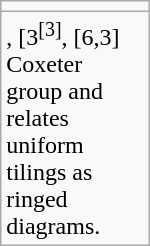<table class=wikitable align=right width=100>
<tr>
<td></td>
</tr>
<tr>
<td>, [3<sup>[3]</sup>, [6,3] Coxeter group and relates uniform tilings as ringed diagrams.</td>
</tr>
</table>
